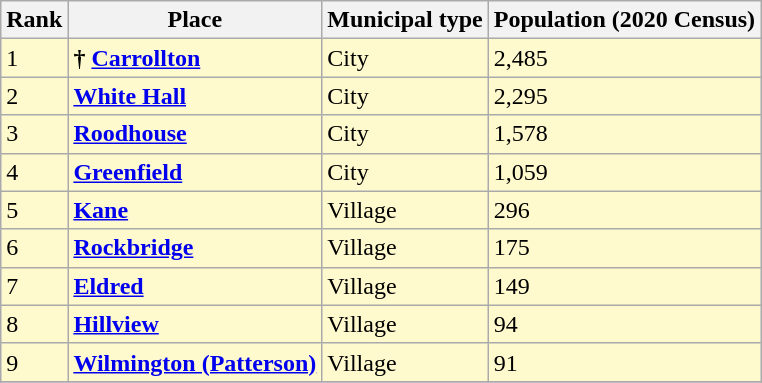<table class="wikitable sortable">
<tr>
<th>Rank</th>
<th>Place</th>
<th>Municipal type</th>
<th>Population (2020 Census)</th>
</tr>
<tr style="background-color:#FFFACD;">
<td>1</td>
<td><strong>†</strong> <strong><a href='#'>Carrollton</a></strong></td>
<td>City</td>
<td>2,485</td>
</tr>
<tr style="background-color:#FFFACD;">
<td>2</td>
<td><strong><a href='#'>White Hall</a></strong></td>
<td>City</td>
<td>2,295</td>
</tr>
<tr style="background-color:#FFFACD;">
<td>3</td>
<td><strong><a href='#'>Roodhouse</a></strong></td>
<td>City</td>
<td>1,578</td>
</tr>
<tr style="background-color:#FFFACD;">
<td>4</td>
<td><strong><a href='#'>Greenfield</a></strong></td>
<td>City</td>
<td>1,059</td>
</tr>
<tr style="background-color:#FFFACD;">
<td>5</td>
<td><strong><a href='#'>Kane</a></strong></td>
<td>Village</td>
<td>296</td>
</tr>
<tr style="background-color:#FFFACD;">
<td>6</td>
<td><strong><a href='#'>Rockbridge</a></strong></td>
<td>Village</td>
<td>175</td>
</tr>
<tr style="background-color:#FFFACD;">
<td>7</td>
<td><strong><a href='#'>Eldred</a></strong></td>
<td>Village</td>
<td>149</td>
</tr>
<tr style="background-color:#FFFACD;">
<td>8</td>
<td><strong><a href='#'>Hillview</a></strong></td>
<td>Village</td>
<td>94</td>
</tr>
<tr style="background-color:#FFFACD;">
<td>9</td>
<td><strong><a href='#'>Wilmington (Patterson)</a></strong></td>
<td>Village</td>
<td>91</td>
</tr>
<tr style="background-color:#FFFACD;">
</tr>
</table>
